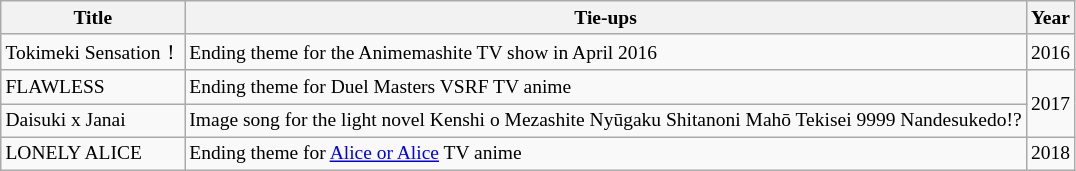<table class="wikitable" style="font-size: small; margin-bottom: 10px;">
<tr>
<th>Title</th>
<th>Tie-ups</th>
<th>Year</th>
</tr>
<tr>
<td>Tokimeki Sensation！</td>
<td>Ending theme for the Animemashite TV show in April 2016</td>
<td>2016</td>
</tr>
<tr>
<td>FLAWLESS</td>
<td>Ending theme for Duel Masters VSRF TV anime</td>
<td rowspan="2">2017</td>
</tr>
<tr>
<td>Daisuki x Janai</td>
<td>Image song for the light novel Kenshi o Mezashite Nyūgaku Shitanoni Mahō Tekisei 9999 Nandesukedo!?</td>
</tr>
<tr>
<td>LONELY ALICE</td>
<td>Ending theme for <a href='#'>Alice or Alice</a> TV anime</td>
<td>2018</td>
</tr>
</table>
